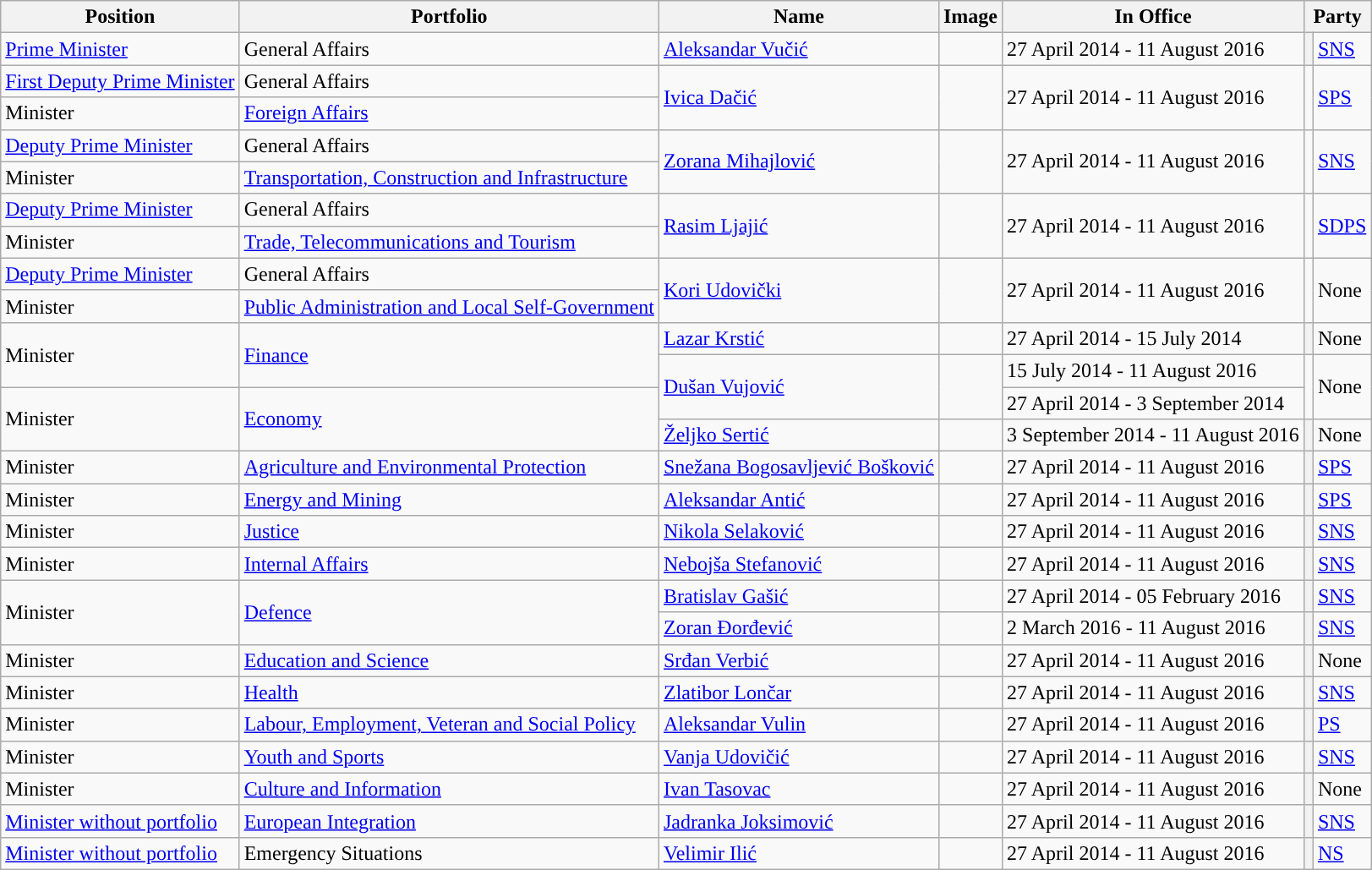<table class="wikitable">
<tr>
<th colspan="1" bgcolor="#EEEEEE">Position</th>
<th colspan="1" bgcolor="#EEEEEE">Portfolio</th>
<th colspan="1" bgcolor="#EEEEEE">Name</th>
<th colspan="1" bgcolor="#EEEEEE">Image</th>
<th colspan="1" bgcolor="#EEEEEE">In Office</th>
<th colspan="2" bgcolor="#EEEEEE">Party</th>
</tr>
<tr>
<td><a href='#'>Prime Minister</a></td>
<td>General Affairs</td>
<td><a href='#'>Aleksandar Vučić</a></td>
<td></td>
<td>27 April 2014 - 11 August 2016</td>
<th style="background:"></th>
<td><a href='#'>SNS</a></td>
</tr>
<tr>
<td><a href='#'>First Deputy Prime Minister</a></td>
<td>General Affairs</td>
<td rowspan="2"><a href='#'>Ivica Dačić</a></td>
<td rowspan="2"></td>
<td rowspan="2">27 April 2014 - 11 August 2016</td>
<td rowspan=2 style="background:"></td>
<td rowspan="2"><a href='#'>SPS</a></td>
</tr>
<tr>
<td>Minister</td>
<td><a href='#'>Foreign Affairs</a></td>
</tr>
<tr>
<td><a href='#'>Deputy Prime Minister</a></td>
<td>General Affairs</td>
<td rowspan="2"><a href='#'>Zorana Mihajlović</a></td>
<td rowspan="2"></td>
<td rowspan="2">27 April 2014 - 11 August 2016</td>
<td rowspan=2 style="background:"></td>
<td rowspan="2"><a href='#'>SNS</a></td>
</tr>
<tr>
<td>Minister</td>
<td><a href='#'>Transportation, Construction and Infrastructure</a></td>
</tr>
<tr>
<td><a href='#'>Deputy Prime Minister</a></td>
<td>General Affairs</td>
<td rowspan="2"><a href='#'>Rasim Ljajić</a></td>
<td rowspan="2"></td>
<td rowspan="2">27 April 2014 - 11 August 2016</td>
<td rowspan=2 style="background:"></td>
<td rowspan="2"><a href='#'>SDPS</a></td>
</tr>
<tr>
<td>Minister</td>
<td><a href='#'>Trade, Telecommunications and Tourism</a></td>
</tr>
<tr>
<td><a href='#'>Deputy Prime Minister</a></td>
<td>General Affairs</td>
<td rowspan="2"><a href='#'>Kori Udovički</a></td>
<td rowspan="2"></td>
<td rowspan="2">27 April 2014 - 11 August 2016</td>
<td rowspan=2 style="background:"></td>
<td rowspan="2">None</td>
</tr>
<tr>
<td>Minister</td>
<td><a href='#'>Public Administration and Local Self-Government</a></td>
</tr>
<tr>
<td rowspan="2">Minister</td>
<td rowspan="2"><a href='#'>Finance</a></td>
<td><a href='#'>Lazar Krstić</a></td>
<td></td>
<td>27 April 2014 - 15 July 2014</td>
<th style="background:"></th>
<td>None</td>
</tr>
<tr>
<td rowspan="2"><a href='#'>Dušan Vujović</a></td>
<td rowspan="2"></td>
<td>15 July 2014 - 11 August 2016</td>
<td rowspan=2 style="background:"></td>
<td rowspan="2">None</td>
</tr>
<tr>
<td rowspan="2">Minister</td>
<td rowspan="2"><a href='#'>Economy</a></td>
<td>27 April 2014 - 3 September 2014</td>
</tr>
<tr>
<td><a href='#'>Željko Sertić</a></td>
<td></td>
<td>3 September 2014 - 11 August 2016</td>
<th style="background:"></th>
<td>None</td>
</tr>
<tr>
<td>Minister</td>
<td><a href='#'>Agriculture and Environmental Protection</a></td>
<td><a href='#'>Snežana Bogosavljević Bošković</a></td>
<td></td>
<td>27 April 2014 - 11 August 2016</td>
<th style="background:"></th>
<td><a href='#'>SPS</a></td>
</tr>
<tr>
<td>Minister</td>
<td><a href='#'>Energy and Mining</a></td>
<td><a href='#'>Aleksandar Antić</a></td>
<td></td>
<td>27 April 2014 - 11 August 2016</td>
<th style="background:"></th>
<td><a href='#'>SPS</a></td>
</tr>
<tr>
<td>Minister</td>
<td><a href='#'>Justice</a></td>
<td><a href='#'>Nikola Selaković</a></td>
<td></td>
<td>27 April 2014 - 11 August 2016</td>
<th style="background:"></th>
<td><a href='#'>SNS</a></td>
</tr>
<tr>
<td>Minister</td>
<td><a href='#'>Internal Affairs</a></td>
<td><a href='#'>Nebojša Stefanović</a></td>
<td></td>
<td>27 April 2014 - 11 August 2016</td>
<th style="background:"></th>
<td><a href='#'>SNS</a></td>
</tr>
<tr>
<td rowspan="2">Minister</td>
<td rowspan="2"><a href='#'>Defence</a></td>
<td><a href='#'>Bratislav Gašić</a></td>
<td></td>
<td>27 April 2014 - 05 February 2016</td>
<th style="background:"></th>
<td><a href='#'>SNS</a></td>
</tr>
<tr>
<td><a href='#'>Zoran Đorđević</a></td>
<td></td>
<td>2 March 2016 - 11 August 2016</td>
<th style="background:"></th>
<td><a href='#'>SNS</a></td>
</tr>
<tr>
<td>Minister</td>
<td><a href='#'>Education and Science</a></td>
<td><a href='#'>Srđan Verbić</a></td>
<td></td>
<td>27 April 2014 - 11 August 2016</td>
<th style="background:"></th>
<td>None</td>
</tr>
<tr>
<td>Minister</td>
<td><a href='#'>Health</a></td>
<td><a href='#'>Zlatibor Lončar</a></td>
<td></td>
<td>27 April 2014 - 11 August 2016</td>
<th style="background:"></th>
<td><a href='#'>SNS</a></td>
</tr>
<tr>
<td>Minister</td>
<td><a href='#'>Labour, Employment, Veteran and Social Policy</a></td>
<td><a href='#'>Aleksandar Vulin</a></td>
<td></td>
<td>27 April 2014 - 11 August 2016</td>
<th style="background:"></th>
<td><a href='#'>PS</a></td>
</tr>
<tr>
<td>Minister</td>
<td><a href='#'>Youth and Sports</a></td>
<td><a href='#'>Vanja Udovičić</a></td>
<td></td>
<td>27 April 2014 - 11 August 2016</td>
<th style="background:"></th>
<td><a href='#'>SNS</a></td>
</tr>
<tr>
<td>Minister</td>
<td><a href='#'>Culture and Information</a></td>
<td><a href='#'>Ivan Tasovac</a></td>
<td></td>
<td>27 April 2014 - 11 August 2016</td>
<th style="background:"></th>
<td>None</td>
</tr>
<tr>
<td><a href='#'>Minister without portfolio</a></td>
<td><a href='#'>European Integration</a></td>
<td><a href='#'>Jadranka Joksimović</a></td>
<td></td>
<td>27 April 2014 - 11 August 2016</td>
<th style="background:"></th>
<td><a href='#'>SNS</a></td>
</tr>
<tr>
<td><a href='#'>Minister without portfolio</a></td>
<td>Emergency Situations</td>
<td><a href='#'>Velimir Ilić</a></td>
<td></td>
<td>27 April 2014 - 11 August 2016</td>
<th style="background:"></th>
<td><a href='#'>NS</a></td>
</tr>
</table>
